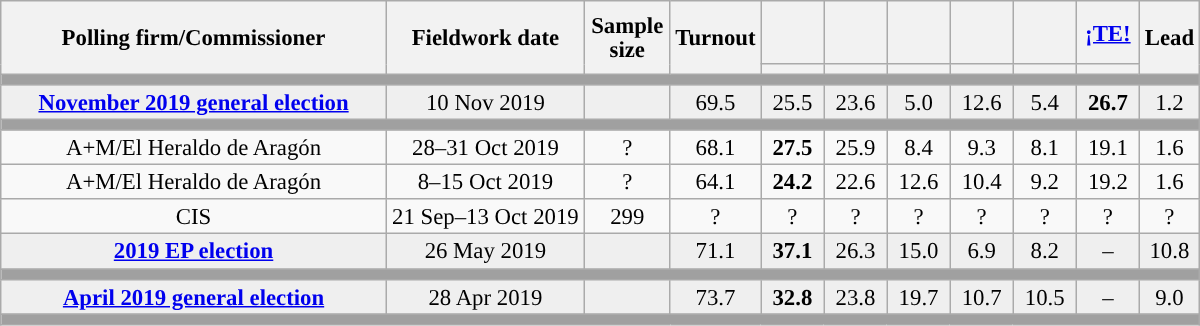<table class="wikitable collapsible collapsed" style="text-align:center; font-size:95%; line-height:16px;">
<tr style="height:42px;">
<th style="width:250px;" rowspan="2">Polling firm/Commissioner</th>
<th style="width:125px;" rowspan="2">Fieldwork date</th>
<th style="width:50px;" rowspan="2">Sample size</th>
<th style="width:45px;" rowspan="2">Turnout</th>
<th style="width:35px;"></th>
<th style="width:35px;"></th>
<th style="width:35px;"></th>
<th style="width:35px;"></th>
<th style="width:35px;"></th>
<th style="width:35px;"><a href='#'>¡TE!</a></th>
<th style="width:30px;" rowspan="2">Lead</th>
</tr>
<tr>
<th style="color:inherit;background:"></th>
<th style="color:inherit;background:"></th>
<th style="color:inherit;background:"></th>
<th style="color:inherit;background:"></th>
<th style="color:inherit;background:"></th>
<th style="color:inherit;background:"></th>
</tr>
<tr>
<td colspan="11" style="background:#A0A0A0"></td>
</tr>
<tr style="background:#EFEFEF;">
<td><strong><a href='#'>November 2019 general election</a></strong></td>
<td>10 Nov 2019</td>
<td></td>
<td>69.5</td>
<td>25.5<br></td>
<td>23.6<br></td>
<td>5.0<br></td>
<td>12.6<br></td>
<td>5.4<br></td>
<td><strong>26.7</strong><br></td>
<td style="background:">1.2</td>
</tr>
<tr>
<td colspan="11" style="background:#A0A0A0"></td>
</tr>
<tr>
<td>A+M/El Heraldo de Aragón</td>
<td>28–31 Oct 2019</td>
<td>?</td>
<td>68.1</td>
<td><strong>27.5</strong><br></td>
<td>25.9<br></td>
<td>8.4<br></td>
<td>9.3<br></td>
<td>8.1<br></td>
<td>19.1<br></td>
<td style="background:">1.6</td>
</tr>
<tr>
<td>A+M/El Heraldo de Aragón</td>
<td>8–15 Oct 2019</td>
<td>?</td>
<td>64.1</td>
<td><strong>24.2</strong><br></td>
<td>22.6<br></td>
<td>12.6<br></td>
<td>10.4<br></td>
<td>9.2<br></td>
<td>19.2<br></td>
<td style="background:">1.6</td>
</tr>
<tr>
<td>CIS</td>
<td>21 Sep–13 Oct 2019</td>
<td>299</td>
<td>?</td>
<td>?<br></td>
<td>?<br></td>
<td>?<br></td>
<td>?<br></td>
<td>?<br></td>
<td>?<br></td>
<td style="background:">?</td>
</tr>
<tr style="background:#EFEFEF;">
<td><strong><a href='#'>2019 EP election</a></strong></td>
<td>26 May 2019</td>
<td></td>
<td>71.1</td>
<td><strong>37.1</strong><br></td>
<td>26.3<br></td>
<td>15.0<br></td>
<td>6.9<br></td>
<td>8.2<br></td>
<td>–</td>
<td style="background:">10.8</td>
</tr>
<tr>
<td colspan="11" style="background:#A0A0A0"></td>
</tr>
<tr style="background:#EFEFEF;">
<td><strong><a href='#'>April 2019 general election</a></strong></td>
<td>28 Apr 2019</td>
<td></td>
<td>73.7</td>
<td><strong>32.8</strong><br></td>
<td>23.8<br></td>
<td>19.7<br></td>
<td>10.7<br></td>
<td>10.5<br></td>
<td>–</td>
<td style="background:">9.0</td>
</tr>
<tr>
<td colspan="11" style="background:#A0A0A0"></td>
</tr>
</table>
